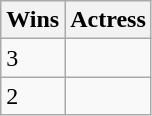<table class="wikitable">
<tr>
<th scope="col">Wins</th>
<th scope="col">Actress</th>
</tr>
<tr>
<td>3</td>
<td></td>
</tr>
<tr>
<td>2</td>
<td></td>
</tr>
</table>
